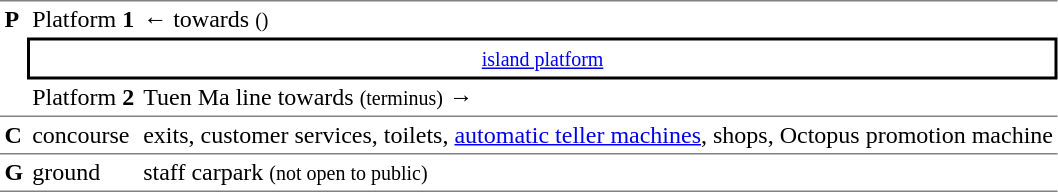<table border=0 cellspacing=0 cellpadding=3>
<tr>
<td style="border-top:solid 1px gray;border-bottom:solid 1px gray;vertical-align:top;" rowspan=3><strong>P</strong></td>
<td style="border-top:solid 1px gray;">Platform <span><strong>1</strong></span></td>
<td style="border-top:solid 1px gray;">←  towards  <small>()</small></td>
</tr>
<tr>
<td style="border-top:solid 2px black;border-right:solid 2px black;border-left:solid 2px black;border-bottom:solid 2px black;text-align:center;" colspan=2><small><a href='#'>island platform</a></small></td>
</tr>
<tr>
<td style="border-bottom:solid 1px gray;">Platform <span><strong>2</strong></span></td>
<td style="border-bottom:solid 1px gray;">  Tuen Ma line towards  <small>(terminus)</small> →</td>
</tr>
<tr>
<td style="border-bottom:solid 1px gray;vertical-align:top;"><strong>C</strong></td>
<td style="border-bottom:solid 1px gray;vertical-align:top;">concourse</td>
<td style="border-bottom:solid 1px gray;">exits, customer services, toilets, <a href='#'>automatic teller machines</a>, shops, Octopus promotion machine</td>
</tr>
<tr>
<td style="border-bottom:solid 1px gray;vertical-align:top;"><strong>G</strong></td>
<td style="border-bottom:solid 1px gray;vertical-align:top;">ground</td>
<td style="border-bottom:solid 1px gray;">staff carpark <small>(not open to public)</small></td>
</tr>
</table>
